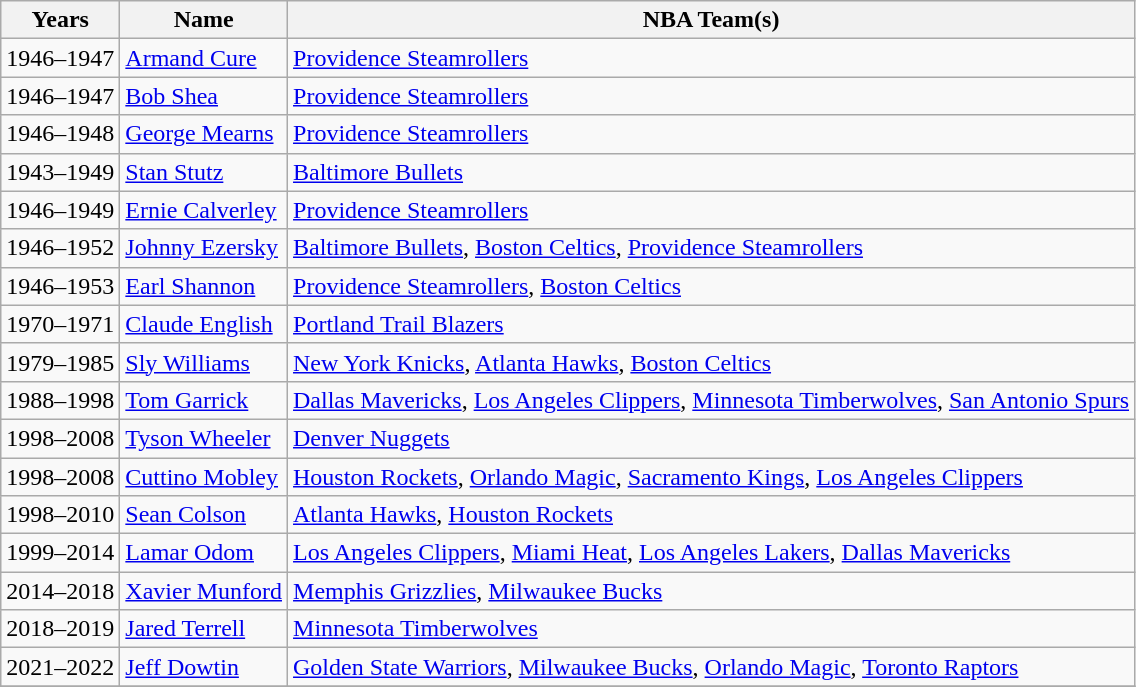<table class="wikitable">
<tr>
<th>Years</th>
<th>Name</th>
<th>NBA Team(s)</th>
</tr>
<tr>
<td>1946–1947</td>
<td><a href='#'>Armand Cure</a></td>
<td><a href='#'>Providence Steamrollers</a></td>
</tr>
<tr>
<td>1946–1947</td>
<td><a href='#'>Bob Shea</a></td>
<td><a href='#'>Providence Steamrollers</a></td>
</tr>
<tr>
<td>1946–1948</td>
<td><a href='#'>George Mearns</a></td>
<td><a href='#'>Providence Steamrollers</a></td>
</tr>
<tr>
<td>1943–1949</td>
<td><a href='#'>Stan Stutz</a></td>
<td><a href='#'>Baltimore Bullets</a></td>
</tr>
<tr>
<td>1946–1949</td>
<td><a href='#'>Ernie Calverley</a></td>
<td><a href='#'>Providence Steamrollers</a></td>
</tr>
<tr>
<td>1946–1952</td>
<td><a href='#'>Johnny Ezersky</a></td>
<td><a href='#'>Baltimore Bullets</a>, <a href='#'>Boston Celtics</a>, <a href='#'>Providence Steamrollers</a></td>
</tr>
<tr>
<td>1946–1953</td>
<td><a href='#'>Earl Shannon</a></td>
<td><a href='#'>Providence Steamrollers</a>, <a href='#'>Boston Celtics</a></td>
</tr>
<tr>
<td>1970–1971</td>
<td><a href='#'>Claude English</a></td>
<td><a href='#'>Portland Trail Blazers</a></td>
</tr>
<tr>
<td>1979–1985</td>
<td><a href='#'>Sly Williams</a></td>
<td><a href='#'>New York Knicks</a>, <a href='#'>Atlanta Hawks</a>, <a href='#'>Boston Celtics</a></td>
</tr>
<tr>
<td>1988–1998</td>
<td><a href='#'>Tom Garrick</a></td>
<td><a href='#'>Dallas Mavericks</a>, <a href='#'>Los Angeles Clippers</a>, <a href='#'>Minnesota Timberwolves</a>, <a href='#'>San Antonio Spurs</a></td>
</tr>
<tr>
<td>1998–2008</td>
<td><a href='#'>Tyson Wheeler</a></td>
<td><a href='#'>Denver Nuggets</a></td>
</tr>
<tr>
<td>1998–2008</td>
<td><a href='#'>Cuttino Mobley</a></td>
<td><a href='#'>Houston Rockets</a>, <a href='#'>Orlando Magic</a>, <a href='#'>Sacramento Kings</a>, <a href='#'>Los Angeles Clippers</a></td>
</tr>
<tr>
<td>1998–2010</td>
<td><a href='#'>Sean Colson</a></td>
<td><a href='#'>Atlanta Hawks</a>, <a href='#'>Houston Rockets</a></td>
</tr>
<tr>
<td>1999–2014</td>
<td><a href='#'>Lamar Odom</a></td>
<td><a href='#'>Los Angeles Clippers</a>, <a href='#'>Miami Heat</a>, <a href='#'>Los Angeles Lakers</a>, <a href='#'>Dallas Mavericks</a></td>
</tr>
<tr>
<td>2014–2018</td>
<td><a href='#'>Xavier Munford</a></td>
<td><a href='#'>Memphis Grizzlies</a>, <a href='#'>Milwaukee Bucks</a></td>
</tr>
<tr>
<td>2018–2019</td>
<td><a href='#'>Jared Terrell</a></td>
<td><a href='#'>Minnesota Timberwolves</a></td>
</tr>
<tr>
<td>2021–2022</td>
<td><a href='#'>Jeff Dowtin</a></td>
<td><a href='#'>Golden State Warriors</a>, <a href='#'>Milwaukee Bucks</a>, <a href='#'>Orlando Magic</a>, <a href='#'>Toronto Raptors</a></td>
</tr>
<tr>
</tr>
</table>
